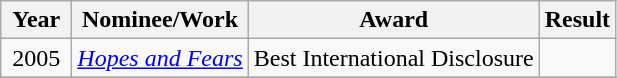<table class="wikitable">
<tr>
<th width="40">Year</th>
<th>Nominee/Work</th>
<th>Award</th>
<th>Result</th>
</tr>
<tr>
<td style="text-align:center;">2005</td>
<td><em><a href='#'>Hopes and Fears</a></em></td>
<td>Best International Disclosure</td>
<td></td>
</tr>
<tr>
</tr>
</table>
